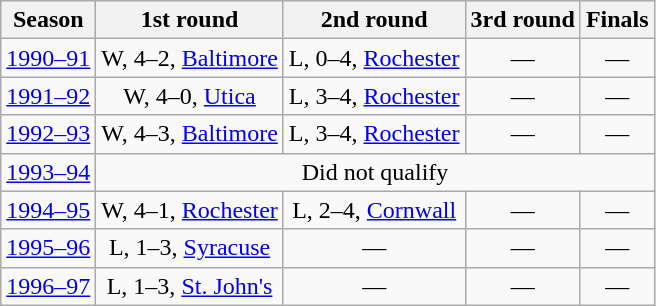<table class="wikitable" style="text-align:center">
<tr>
<th>Season</th>
<th>1st round</th>
<th>2nd round</th>
<th>3rd round</th>
<th>Finals</th>
</tr>
<tr>
<td><a href='#'>1990–91</a></td>
<td>W, 4–2, <a href='#'>Baltimore</a></td>
<td>L, 0–4, <a href='#'>Rochester</a></td>
<td>—</td>
<td>—</td>
</tr>
<tr>
<td><a href='#'>1991–92</a></td>
<td>W, 4–0, <a href='#'>Utica</a></td>
<td>L, 3–4, <a href='#'>Rochester</a></td>
<td>—</td>
<td>—</td>
</tr>
<tr>
<td><a href='#'>1992–93</a></td>
<td>W, 4–3, <a href='#'>Baltimore</a></td>
<td>L, 3–4, <a href='#'>Rochester</a></td>
<td>—</td>
<td>—</td>
</tr>
<tr>
<td><a href='#'>1993–94</a></td>
<td colspan="4">Did not qualify</td>
</tr>
<tr>
<td><a href='#'>1994–95</a></td>
<td>W, 4–1, <a href='#'>Rochester</a></td>
<td>L, 2–4, <a href='#'>Cornwall</a></td>
<td>—</td>
<td>—</td>
</tr>
<tr>
<td><a href='#'>1995–96</a></td>
<td>L, 1–3, <a href='#'>Syracuse</a></td>
<td>—</td>
<td>—</td>
<td>—</td>
</tr>
<tr>
<td><a href='#'>1996–97</a></td>
<td>L, 1–3, <a href='#'>St. John's</a></td>
<td>—</td>
<td>—</td>
<td>—</td>
</tr>
</table>
